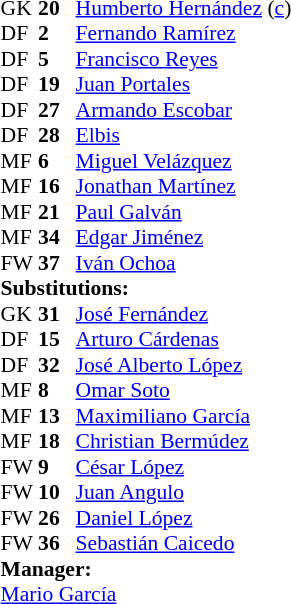<table style="font-size:90%" cellspacing=0 cellpadding=0 align=center>
<tr>
<th width=25></th>
<th width=25></th>
</tr>
<tr>
<td>GK</td>
<td><strong>20</strong></td>
<td> <a href='#'>Humberto Hernández</a> (<a href='#'>c</a>)</td>
</tr>
<tr>
<td>DF</td>
<td><strong>2</strong></td>
<td> <a href='#'>Fernando Ramírez</a></td>
<td></td>
<td></td>
</tr>
<tr>
<td>DF</td>
<td><strong>5</strong></td>
<td> <a href='#'>Francisco Reyes</a></td>
<td></td>
<td></td>
</tr>
<tr>
<td>DF</td>
<td><strong>19</strong></td>
<td> <a href='#'>Juan Portales</a></td>
<td></td>
</tr>
<tr>
<td>DF</td>
<td><strong>27</strong></td>
<td> <a href='#'>Armando Escobar</a></td>
<td></td>
</tr>
<tr>
<td>DF</td>
<td><strong>28</strong></td>
<td> <a href='#'>Elbis</a></td>
</tr>
<tr>
<td>MF</td>
<td><strong>6</strong></td>
<td> <a href='#'>Miguel Velázquez</a></td>
</tr>
<tr>
<td>MF</td>
<td><strong>16</strong></td>
<td> <a href='#'>Jonathan Martínez</a></td>
<td></td>
<td></td>
</tr>
<tr>
<td>MF</td>
<td><strong>21</strong></td>
<td> <a href='#'>Paul Galván</a></td>
<td></td>
<td></td>
</tr>
<tr>
<td>MF</td>
<td><strong>34</strong></td>
<td> <a href='#'>Edgar Jiménez</a></td>
<td></td>
<td></td>
</tr>
<tr>
<td>FW</td>
<td><strong>37</strong></td>
<td> <a href='#'>Iván Ochoa</a></td>
</tr>
<tr>
<td colspan=3><strong>Substitutions:</strong></td>
</tr>
<tr>
<td>GK</td>
<td><strong>31</strong></td>
<td> <a href='#'>José Fernández</a></td>
</tr>
<tr>
<td>DF</td>
<td><strong>15</strong></td>
<td> <a href='#'>Arturo Cárdenas</a></td>
</tr>
<tr>
<td>DF</td>
<td><strong>32</strong></td>
<td> <a href='#'>José Alberto López</a></td>
</tr>
<tr>
<td>MF</td>
<td><strong>8</strong></td>
<td> <a href='#'>Omar Soto</a></td>
</tr>
<tr>
<td>MF</td>
<td><strong>13</strong></td>
<td> <a href='#'>Maximiliano García</a></td>
<td></td>
<td></td>
</tr>
<tr>
<td>MF</td>
<td><strong>18</strong></td>
<td> <a href='#'>Christian Bermúdez</a></td>
<td></td>
<td></td>
</tr>
<tr>
<td>FW</td>
<td><strong>9</strong></td>
<td> <a href='#'>César López</a></td>
<td></td>
<td></td>
</tr>
<tr>
<td>FW</td>
<td><strong>10</strong></td>
<td> <a href='#'>Juan Angulo</a></td>
<td></td>
<td></td>
</tr>
<tr>
<td>FW</td>
<td><strong>26</strong></td>
<td> <a href='#'>Daniel López</a></td>
<td></td>
<td></td>
</tr>
<tr>
<td>FW</td>
<td><strong>36</strong></td>
<td> <a href='#'>Sebastián Caicedo</a></td>
</tr>
<tr>
<td colspan=3><strong>Manager:</strong></td>
</tr>
<tr>
<td colspan=4> <a href='#'>Mario García</a></td>
</tr>
</table>
